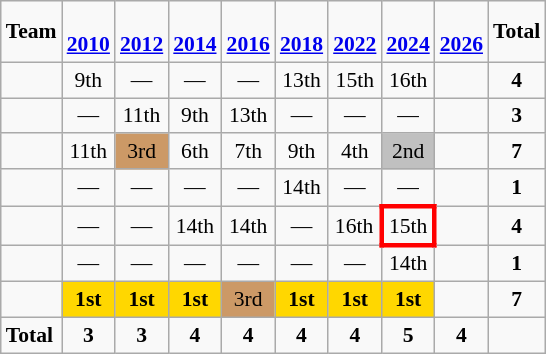<table class="wikitable" style="text-align:center; font-size:90%">
<tr bgcolor=>
<td><strong>Team</strong></td>
<td><strong><br><a href='#'>2010</a></strong></td>
<td><strong><br><a href='#'>2012</a></strong></td>
<td><strong><br><a href='#'>2014</a></strong></td>
<td><strong><br><a href='#'>2016</a></strong></td>
<td><strong><br><a href='#'>2018</a></strong></td>
<td><strong><br><a href='#'>2022</a></strong></td>
<td><strong><br><a href='#'>2024</a></strong></td>
<td><strong><br><a href='#'>2026</a></strong></td>
<td><strong>Total</strong></td>
</tr>
<tr>
<td align=left></td>
<td>9th</td>
<td>—</td>
<td>—</td>
<td>—</td>
<td>13th</td>
<td>15th</td>
<td>16th</td>
<td></td>
<td><strong>4</strong></td>
</tr>
<tr>
<td align=left></td>
<td>—</td>
<td>11th</td>
<td>9th</td>
<td>13th</td>
<td>—</td>
<td>—</td>
<td>—</td>
<td></td>
<td><strong>3</strong></td>
</tr>
<tr>
<td align=left></td>
<td>11th</td>
<td bgcolor=#cc9966>3rd</td>
<td>6th</td>
<td>7th</td>
<td>9th</td>
<td>4th</td>
<td bgcolor=silver>2nd</td>
<td></td>
<td><strong>7</strong></td>
</tr>
<tr>
<td align=left></td>
<td>—</td>
<td>—</td>
<td>—</td>
<td>—</td>
<td>14th</td>
<td>—</td>
<td>—</td>
<td></td>
<td><strong>1</strong></td>
</tr>
<tr>
<td align=left></td>
<td>—</td>
<td>—</td>
<td>14th</td>
<td>14th</td>
<td>—</td>
<td>16th</td>
<td style="border: 3px solid red">15th</td>
<td></td>
<td><strong>4</strong></td>
</tr>
<tr>
<td align=left></td>
<td>—</td>
<td>—</td>
<td>—</td>
<td>—</td>
<td>—</td>
<td>—</td>
<td>14th</td>
<td></td>
<td><strong>1</strong></td>
</tr>
<tr>
<td align=left></td>
<td bgcolor=gold><strong>1st</strong></td>
<td bgcolor=gold><strong>1st</strong></td>
<td bgcolor=gold><strong>1st</strong></td>
<td bgcolor=#cc9966>3rd</td>
<td bgcolor=gold><strong>1st</strong></td>
<td bgcolor="gold"><strong>1st</strong></td>
<td bgcolor="gold"><strong>1st</strong></td>
<td></td>
<td><strong>7</strong></td>
</tr>
<tr>
<td align=left><strong>Total</strong></td>
<td><strong>3</strong></td>
<td><strong>3</strong></td>
<td><strong>4</strong></td>
<td><strong>4</strong></td>
<td><strong>4</strong></td>
<td><strong>4</strong></td>
<td><strong>5</strong></td>
<td><strong>4</strong></td>
<td></td>
</tr>
</table>
